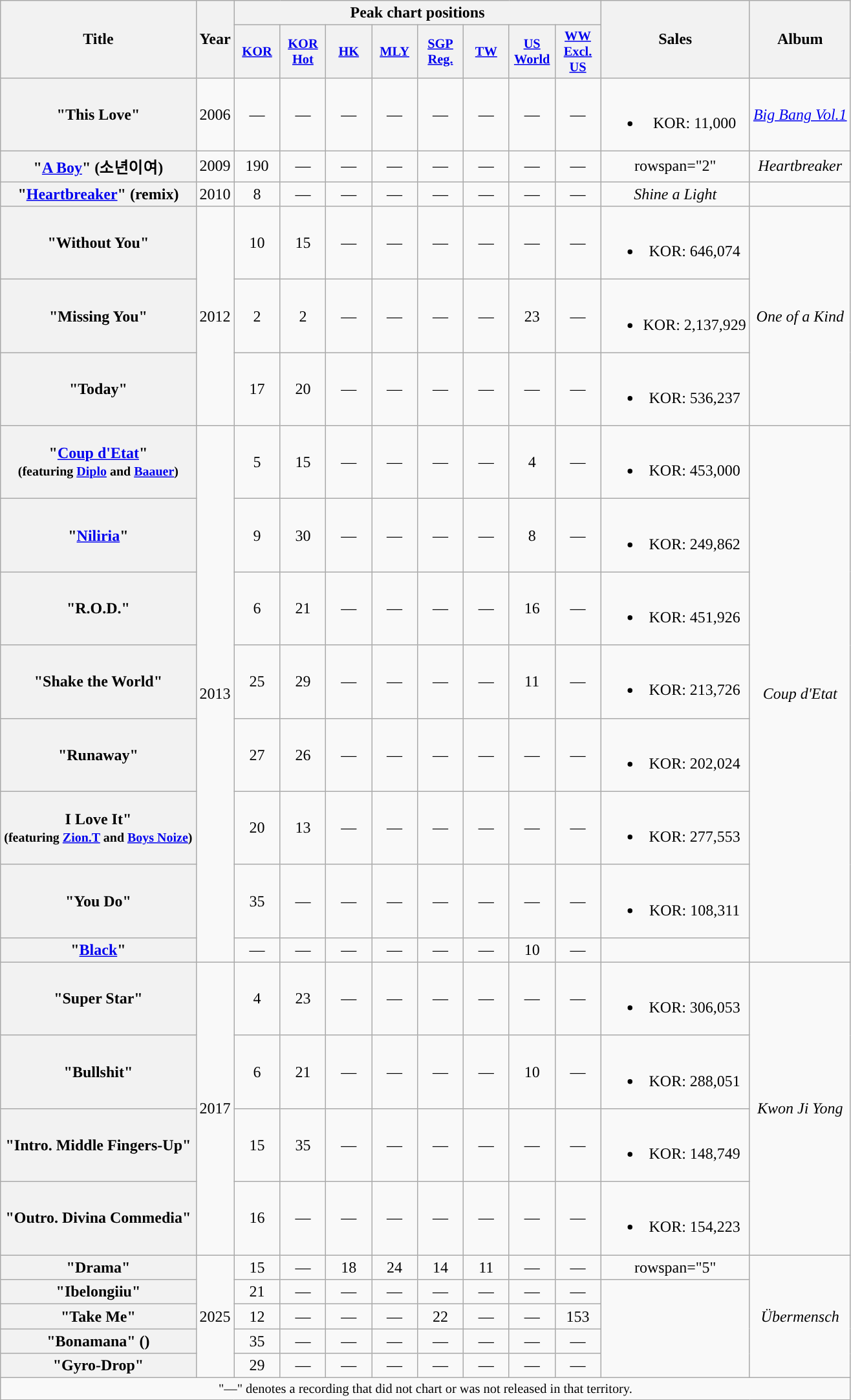<table class="wikitable plainrowheaders" style="text-align:center;">
<tr>
<th scope="col" rowspan="2">Title</th>
<th scope="col" rowspan="2">Year</th>
<th scope="col" colspan="8">Peak chart positions</th>
<th scope="col" rowspan="2">Sales</th>
<th scope="col" rowspan="2">Album</th>
</tr>
<tr>
<th scope="col" style="width:3em;font-size:85%;"><a href='#'>KOR</a><br></th>
<th scope="col" style="width:3em;font-size:85%;"><a href='#'>KOR<br>Hot</a><br></th>
<th scope="col" style="width:3em;font-size:85%;"><a href='#'>HK</a><br></th>
<th scope="col" style="width:3em;font-size:85%;"><a href='#'>MLY</a><br></th>
<th scope="col" style="width:3em;font-size:85%;"><a href='#'>SGP<br>Reg.</a><br></th>
<th scope="col" style="width:3em;font-size:85%;"><a href='#'>TW</a><br></th>
<th scope="col" style="width:3em;font-size:85%;"><a href='#'>US<br>World</a><br></th>
<th scope="col" style="width:3em;font-size:85%"><a href='#'>WW<br>Excl.<br>US</a><br></th>
</tr>
<tr>
<th scope="row">"This Love"</th>
<td>2006</td>
<td>—</td>
<td>—</td>
<td>—</td>
<td>—</td>
<td>—</td>
<td>—</td>
<td>—</td>
<td>—</td>
<td><br><ul><li>KOR: 11,000</li></ul></td>
<td><em><a href='#'>Big Bang Vol.1</a></em></td>
</tr>
<tr>
<th scope="row">"<a href='#'>A Boy</a>" (소년이여)</th>
<td>2009</td>
<td>190</td>
<td>—</td>
<td>—</td>
<td>—</td>
<td>—</td>
<td>—</td>
<td>—</td>
<td>—</td>
<td>rowspan="2" </td>
<td><em>Heartbreaker</em></td>
</tr>
<tr>
<th scope="row">"<a href='#'>Heartbreaker</a>" (remix)<br></th>
<td>2010</td>
<td>8</td>
<td>—</td>
<td>—</td>
<td>—</td>
<td>—</td>
<td>—</td>
<td>—</td>
<td>—</td>
<td><em>Shine a Light</em></td>
</tr>
<tr>
<th scope="row">"Without You"<br></th>
<td rowspan="3">2012</td>
<td>10</td>
<td>15</td>
<td>—</td>
<td>—</td>
<td>—</td>
<td>—</td>
<td>—</td>
<td>—</td>
<td><br><ul><li>KOR: 646,074</li></ul></td>
<td rowspan="3"><em>One of a Kind</em></td>
</tr>
<tr>
<th scope="row">"Missing You"<br></th>
<td>2</td>
<td>2</td>
<td>—</td>
<td>—</td>
<td>—</td>
<td>—</td>
<td>23</td>
<td>—</td>
<td><br><ul><li>KOR: 2,137,929</li></ul></td>
</tr>
<tr>
<th scope="row">"Today"<br></th>
<td>17</td>
<td>20</td>
<td>—</td>
<td>—</td>
<td>—</td>
<td>—</td>
<td>—</td>
<td>—</td>
<td><br><ul><li>KOR: 536,237</li></ul></td>
</tr>
<tr>
<th scope="row">"<a href='#'>Coup d'Etat</a>"<br><small>(featuring <a href='#'>Diplo</a> and <a href='#'>Baauer</a>)</small></th>
<td rowspan="8">2013</td>
<td>5</td>
<td>15</td>
<td>—</td>
<td>—</td>
<td>—</td>
<td>—</td>
<td>4</td>
<td>—</td>
<td><br><ul><li>KOR: 453,000</li></ul></td>
<td rowspan="8"><em>Coup d'Etat</em></td>
</tr>
<tr>
<th scope="row">"<a href='#'>Niliria</a>"<br></th>
<td>9</td>
<td>30</td>
<td>—</td>
<td>—</td>
<td>—</td>
<td>—</td>
<td>8</td>
<td>—</td>
<td><br><ul><li>KOR: 249,862</li></ul></td>
</tr>
<tr>
<th scope="row">"R.O.D."<br></th>
<td>6</td>
<td>21</td>
<td>—</td>
<td>—</td>
<td>—</td>
<td>—</td>
<td>16</td>
<td>—</td>
<td><br><ul><li>KOR: 451,926</li></ul></td>
</tr>
<tr>
<th scope="row">"Shake the World"</th>
<td>25</td>
<td>29</td>
<td>—</td>
<td>—</td>
<td>—</td>
<td>—</td>
<td>11</td>
<td>—</td>
<td><br><ul><li>KOR: 213,726</li></ul></td>
</tr>
<tr>
<th scope="row">"Runaway"</th>
<td>27</td>
<td>26</td>
<td>—</td>
<td>—</td>
<td>—</td>
<td>—</td>
<td>—</td>
<td>—</td>
<td><br><ul><li>KOR: 202,024</li></ul></td>
</tr>
<tr>
<th scope="row">I Love It"<br><small>(featuring <a href='#'>Zion.T</a> and <a href='#'>Boys Noize</a>)</small></th>
<td>20</td>
<td>13</td>
<td>—</td>
<td>—</td>
<td>—</td>
<td>—</td>
<td>—</td>
<td>—</td>
<td><br><ul><li>KOR: 277,553</li></ul></td>
</tr>
<tr>
<th scope="row">"You Do"</th>
<td>35</td>
<td>—</td>
<td>—</td>
<td>—</td>
<td>—</td>
<td>—</td>
<td>—</td>
<td>—</td>
<td><br><ul><li>KOR: 108,311</li></ul></td>
</tr>
<tr>
<th scope="row">"<a href='#'>Black</a>"<br></th>
<td>—</td>
<td>—</td>
<td>—</td>
<td>—</td>
<td>—</td>
<td>—</td>
<td>10</td>
<td>—</td>
<td></td>
</tr>
<tr>
<th scope="row">"Super Star"</th>
<td rowspan="4">2017</td>
<td>4</td>
<td>23</td>
<td>—</td>
<td>—</td>
<td>—</td>
<td>—</td>
<td>—</td>
<td>—</td>
<td><br><ul><li>KOR: 306,053</li></ul></td>
<td rowspan="4"><em>Kwon Ji Yong</em></td>
</tr>
<tr>
<th scope="row">"Bullshit"</th>
<td>6</td>
<td>21</td>
<td>—</td>
<td>—</td>
<td>—</td>
<td>—</td>
<td>10</td>
<td>—</td>
<td><br><ul><li>KOR: 288,051</li></ul></td>
</tr>
<tr>
<th scope="row">"Intro. Middle Fingers-Up"</th>
<td>15</td>
<td>35</td>
<td>—</td>
<td>—</td>
<td>—</td>
<td>—</td>
<td>—</td>
<td>—</td>
<td><br><ul><li>KOR: 148,749</li></ul></td>
</tr>
<tr>
<th scope="row">"Outro. Divina Commedia"</th>
<td>16</td>
<td>—</td>
<td>—</td>
<td>—</td>
<td>—</td>
<td>—</td>
<td>—</td>
<td>—</td>
<td><br><ul><li>KOR: 154,223</li></ul></td>
</tr>
<tr>
<th scope="row">"Drama"</th>
<td rowspan="5">2025</td>
<td>15</td>
<td>—</td>
<td>18</td>
<td>24</td>
<td>14</td>
<td>11</td>
<td>—</td>
<td>—</td>
<td>rowspan="5" </td>
<td rowspan="5"><em>Übermensch</em></td>
</tr>
<tr>
<th scope="row">"Ibelongiiu"</th>
<td>21</td>
<td>—</td>
<td>—</td>
<td>—</td>
<td>—</td>
<td>—</td>
<td>—</td>
<td>—</td>
</tr>
<tr>
<th scope="row">"Take Me"</th>
<td>12</td>
<td>—</td>
<td>—</td>
<td>—</td>
<td>22</td>
<td>—</td>
<td>—</td>
<td>153</td>
</tr>
<tr>
<th scope="row">"Bonamana" ()</th>
<td>35</td>
<td>—</td>
<td>—</td>
<td>—</td>
<td>—</td>
<td>—</td>
<td>—</td>
<td>—</td>
</tr>
<tr>
<th scope="row">"Gyro-Drop"</th>
<td>29</td>
<td>—</td>
<td>—</td>
<td>—</td>
<td>—</td>
<td>—</td>
<td>—</td>
<td>—</td>
</tr>
<tr>
<td colspan="12" style="font-size:85%">"—" denotes a recording that did not chart or was not released in that territory.</td>
</tr>
</table>
